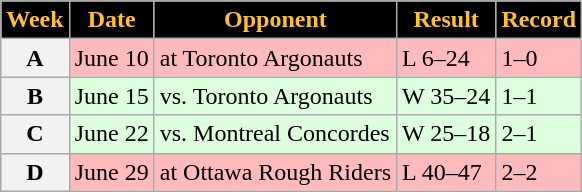<table class="wikitable sortable">
<tr>
<th style="background:black;color:#FFC12D;">Week</th>
<th style="background:black;color:#FFC12D;">Date</th>
<th style="background:black;color:#FFC12D;">Opponent</th>
<th style="background:black;color:#FFC12D;">Result</th>
<th style="background:black;color:#FFC12D;">Record</th>
</tr>
<tr style="background:#ffbbbb">
<th>A</th>
<td>June 10</td>
<td>at Toronto Argonauts</td>
<td>L 6–24</td>
<td>1–0</td>
</tr>
<tr style="background:#ddffdd">
<th>B</th>
<td>June 15</td>
<td>vs. Toronto Argonauts</td>
<td>W 35–24</td>
<td>1–1</td>
</tr>
<tr style="background:#ddffdd">
<th>C</th>
<td>June 22</td>
<td>vs. Montreal Concordes</td>
<td>W 25–18</td>
<td>2–1</td>
</tr>
<tr style="background:#ffbbbb">
<th>D</th>
<td>June 29</td>
<td>at Ottawa Rough Riders</td>
<td>L 40–47</td>
<td>2–2</td>
</tr>
</table>
